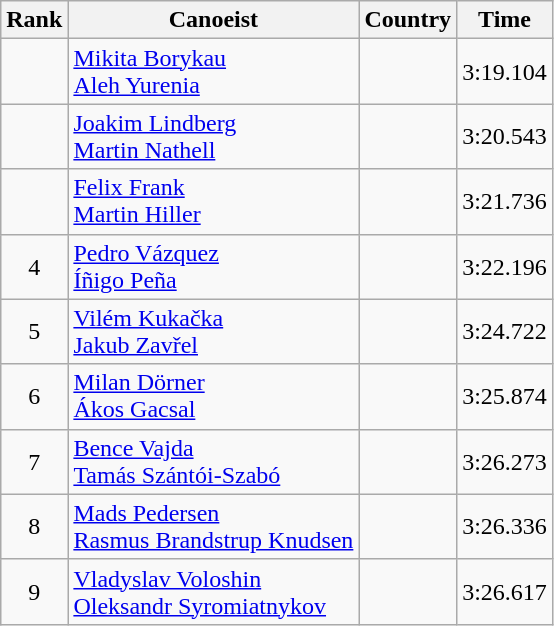<table class="wikitable sortable" style="text-align:center">
<tr>
<th>Rank</th>
<th>Canoeist</th>
<th>Country</th>
<th>Time</th>
</tr>
<tr>
<td></td>
<td align="left"><a href='#'>Mikita Borykau</a><br><a href='#'>Aleh Yurenia</a></td>
<td align="left"></td>
<td>3:19.104</td>
</tr>
<tr>
<td></td>
<td align="left"><a href='#'>Joakim Lindberg</a><br><a href='#'>Martin Nathell</a></td>
<td align="left"></td>
<td>3:20.543</td>
</tr>
<tr>
<td></td>
<td align="left"><a href='#'>Felix Frank</a><br><a href='#'>Martin Hiller</a></td>
<td align="left"></td>
<td>3:21.736</td>
</tr>
<tr>
<td>4</td>
<td align="left"><a href='#'>Pedro Vázquez</a><br><a href='#'>Íñigo Peña</a></td>
<td align="left"></td>
<td>3:22.196</td>
</tr>
<tr>
<td>5</td>
<td align="left"><a href='#'>Vilém Kukačka</a><br><a href='#'>Jakub Zavřel</a></td>
<td align="left"></td>
<td>3:24.722</td>
</tr>
<tr>
<td>6</td>
<td align="left"><a href='#'>Milan Dörner</a><br><a href='#'>Ákos Gacsal</a></td>
<td align="left"></td>
<td>3:25.874</td>
</tr>
<tr>
<td>7</td>
<td align="left"><a href='#'>Bence Vajda</a><br><a href='#'>Tamás Szántói-Szabó</a></td>
<td align="left"></td>
<td>3:26.273</td>
</tr>
<tr>
<td>8</td>
<td align="left"><a href='#'>Mads Pedersen</a><br><a href='#'>Rasmus Brandstrup Knudsen</a></td>
<td align="left"></td>
<td>3:26.336</td>
</tr>
<tr>
<td>9</td>
<td align="left"><a href='#'>Vladyslav Voloshin</a><br><a href='#'>Oleksandr Syromiatnykov</a></td>
<td align="left"></td>
<td>3:26.617</td>
</tr>
</table>
